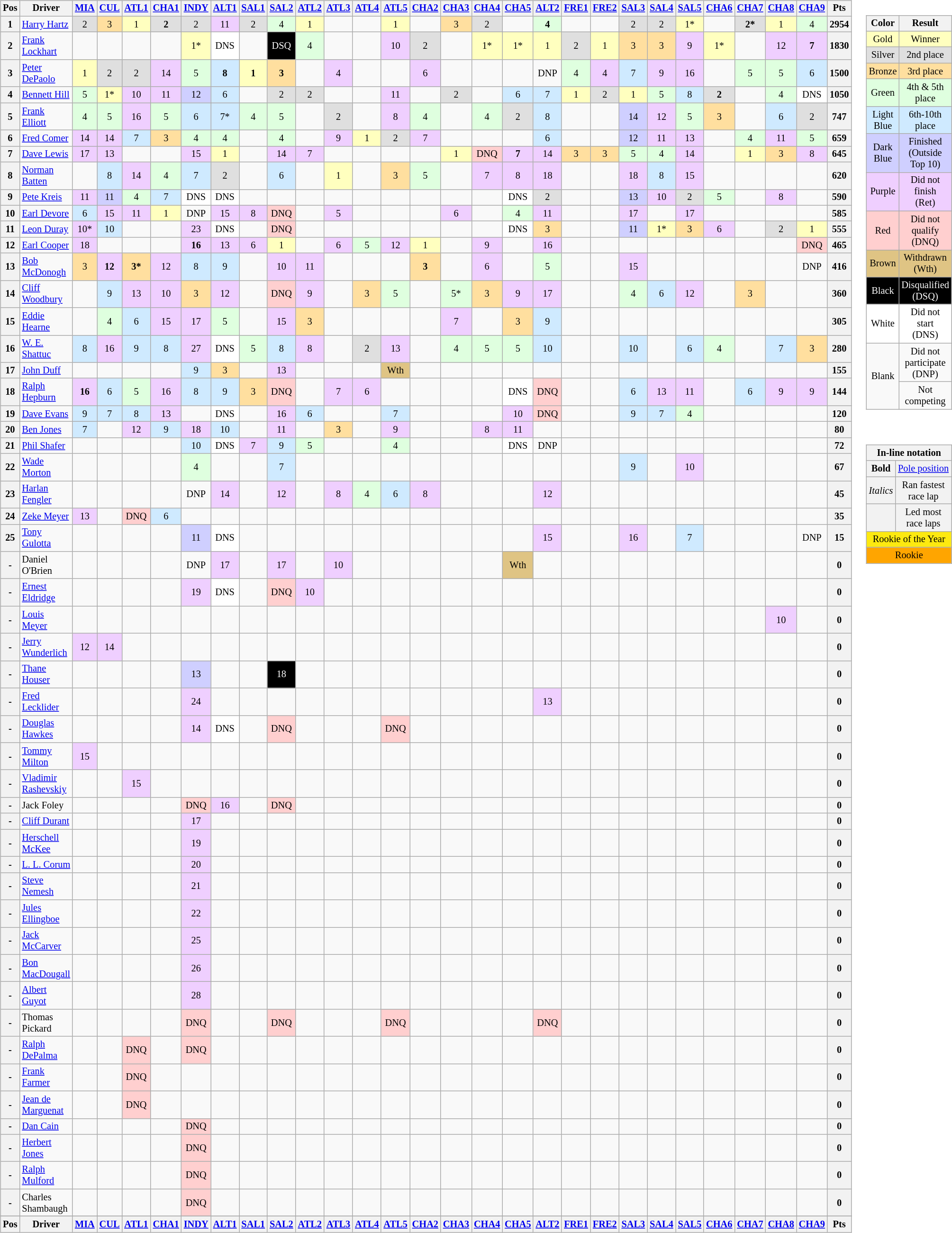<table>
<tr>
<td><br><table class="wikitable" style="font-size: 85%">
<tr valign="top">
<th valign="middle">Pos</th>
<th valign="middle">Driver</th>
<th><a href='#'>MIA</a><br></th>
<th><a href='#'>CUL</a><br></th>
<th><a href='#'>ATL1</a><br></th>
<th><a href='#'>CHA1</a><br></th>
<th><a href='#'>INDY</a><br></th>
<th><a href='#'>ALT1</a><br></th>
<th><a href='#'>SAL1</a><br></th>
<th><a href='#'>SAL2</a><br></th>
<th><a href='#'>ATL2</a><br></th>
<th><a href='#'>ATL3</a><br></th>
<th><a href='#'>ATL4</a><br></th>
<th><a href='#'>ATL5</a><br></th>
<th><a href='#'>CHA2</a><br></th>
<th><a href='#'>CHA3</a><br></th>
<th><a href='#'>CHA4</a><br></th>
<th><a href='#'>CHA5</a><br></th>
<th><a href='#'>ALT2</a><br></th>
<th><a href='#'>FRE1</a><br></th>
<th><a href='#'>FRE2</a><br></th>
<th><a href='#'>SAL3</a><br></th>
<th><a href='#'>SAL4</a><br></th>
<th><a href='#'>SAL5</a><br></th>
<th><a href='#'>CHA6</a><br></th>
<th><a href='#'>CHA7</a><br></th>
<th><a href='#'>CHA8</a><br></th>
<th><a href='#'>CHA9</a><br></th>
<th valign="middle">Pts</th>
</tr>
<tr>
<th>1</th>
<td> <a href='#'>Harry Hartz</a></td>
<td style="background:#DFDFDF;" align=center>2</td>
<td style="background:#FFDF9F;" align=center>3</td>
<td style="background:#FFFFBF;" align=center>1</td>
<td style="background:#DFDFDF;" align=center><strong>2</strong></td>
<td style="background:#DFDFDF;" align=center>2</td>
<td style="background:#EFCFFF;" align=center>11</td>
<td style="background:#DFDFDF;" align=center>2</td>
<td style="background:#DFFFDF;" align=center>4</td>
<td style="background:#FFFFBF;" align=center>1</td>
<td></td>
<td></td>
<td style="background:#FFFFBF;" align=center>1</td>
<td></td>
<td style="background:#FFDF9F;" align=center>3</td>
<td style="background:#DFDFDF;" align=center>2</td>
<td></td>
<td style="background:#DFFFDF;" align=center><strong>4</strong></td>
<td></td>
<td></td>
<td style="background:#DFDFDF;" align=center>2</td>
<td style="background:#DFDFDF;" align=center>2</td>
<td style="background:#FFFFBF;" align=center>1*</td>
<td></td>
<td style="background:#DFDFDF;" align=center><strong>2*</strong></td>
<td style="background:#FFFFBF;" align=center>1</td>
<td style="background:#DFFFDF;" align=center>4</td>
<th>2954</th>
</tr>
<tr>
<th>2</th>
<td> <a href='#'>Frank Lockhart</a> </td>
<td></td>
<td></td>
<td></td>
<td></td>
<td style="background:#FFFFBF;" align=center>1*</td>
<td style="background:#FFFFFF;" align=center>DNS</td>
<td></td>
<td style="background:#000000; color:white;" align=center>DSQ</td>
<td style="background:#DFFFDF;" align=center>4</td>
<td></td>
<td></td>
<td style="background:#EFCFFF;" align=center>10</td>
<td style="background:#DFDFDF;" align=center>2</td>
<td></td>
<td style="background:#FFFFBF;" align=center>1*</td>
<td style="background:#FFFFBF;" align=center>1*</td>
<td style="background:#FFFFBF;" align=center>1</td>
<td style="background:#DFDFDF;" align=center>2</td>
<td style="background:#FFFFBF;" align=center>1</td>
<td style="background:#FFDF9F;" align=center>3</td>
<td style="background:#FFDF9F;" align=center>3</td>
<td style="background:#EFCFFF;" align=center>9</td>
<td style="background:#FFFFBF;" align=center>1*</td>
<td></td>
<td style="background:#EFCFFF;" align=center>12</td>
<td style="background:#EFCFFF;" align=center><strong>7</strong></td>
<th>1830</th>
</tr>
<tr>
<th>3</th>
<td> <a href='#'>Peter DePaolo</a></td>
<td style="background:#FFFFBF;" align=center>1</td>
<td style="background:#DFDFDF;" align=center>2</td>
<td style="background:#DFDFDF;" align=center>2</td>
<td style="background:#EFCFFF;" align=center>14</td>
<td style="background:#DFFFDF;" align=center>5</td>
<td style="background:#CFEAFF;" align=center><strong>8</strong></td>
<td style="background:#FFFFBF;" align=center><strong>1</strong></td>
<td style="background:#FFDF9F;" align=center><strong>3</strong></td>
<td></td>
<td style="background:#EFCFFF;" align=center>4</td>
<td></td>
<td></td>
<td style="background:#EFCFFF;" align=center>6</td>
<td></td>
<td></td>
<td></td>
<td align=center>DNP</td>
<td style="background:#DFFFDF;" align=center>4</td>
<td style="background:#EFCFFF;" align=center>4</td>
<td style="background:#CFEAFF;" align=center>7</td>
<td style="background:#EFCFFF;" align=center>9</td>
<td style="background:#EFCFFF;" align=center>16</td>
<td></td>
<td style="background:#DFFFDF;" align=center>5</td>
<td style="background:#DFFFDF;" align=center>5</td>
<td style="background:#CFEAFF;" align=center>6</td>
<th>1500</th>
</tr>
<tr>
<th>4</th>
<td> <a href='#'>Bennett Hill</a></td>
<td style="background:#DFFFDF;" align=center>5</td>
<td style="background:#FFFFBF;" align=center>1*</td>
<td style="background:#EFCFFF;" align=center>10</td>
<td style="background:#EFCFFF;" align=center>11</td>
<td style="background:#CFCFFF;" align=center>12</td>
<td style="background:#CFEAFF;" align=center>6</td>
<td></td>
<td style="background:#DFDFDF;" align=center>2</td>
<td style="background:#DFDFDF;" align=center>2</td>
<td></td>
<td></td>
<td style="background:#EFCFFF;" align=center>11</td>
<td></td>
<td style="background:#DFDFDF;" align=center>2</td>
<td></td>
<td style="background:#CFEAFF;" align=center>6</td>
<td style="background:#CFEAFF;" align=center>7</td>
<td style="background:#FFFFBF;" align=center>1</td>
<td style="background:#DFDFDF;" align=center>2</td>
<td style="background:#FFFFBF;" align=center>1</td>
<td style="background:#DFFFDF;" align=center>5</td>
<td style="background:#CFEAFF;" align=center>8</td>
<td style="background:#DFDFDF;" align=center><strong>2</strong></td>
<td></td>
<td style="background:#DFFFDF;" align=center>4</td>
<td style="background:#FFFFFF;" align=center>DNS</td>
<th>1050</th>
</tr>
<tr>
<th>5</th>
<td> <a href='#'>Frank Elliott</a></td>
<td style="background:#DFFFDF;" align=center>4</td>
<td style="background:#DFFFDF;" align=center>5</td>
<td style="background:#EFCFFF;" align=center>16</td>
<td style="background:#DFFFDF;" align=center>5</td>
<td style="background:#CFEAFF;" align=center>6</td>
<td style="background:#CFEAFF;" align=center>7*</td>
<td style="background:#DFFFDF;" align=center>4</td>
<td style="background:#DFFFDF;" align=center>5</td>
<td></td>
<td style="background:#DFDFDF;" align=center>2</td>
<td></td>
<td style="background:#EFCFFF;" align=center>8</td>
<td style="background:#DFFFDF;" align=center>4</td>
<td></td>
<td style="background:#DFFFDF;" align=center>4</td>
<td style="background:#DFDFDF;" align=center>2</td>
<td style="background:#CFEAFF;" align=center>8</td>
<td></td>
<td></td>
<td style="background:#CFCFFF;" align=center>14</td>
<td style="background:#EFCFFF;" align=center>12</td>
<td style="background:#DFFFDF;" align=center>5</td>
<td style="background:#FFDF9F;" align=center>3</td>
<td></td>
<td style="background:#CFEAFF;" align=center>6</td>
<td style="background:#DFDFDF;" align=center>2</td>
<th>747</th>
</tr>
<tr>
<th>6</th>
<td> <a href='#'>Fred Comer</a></td>
<td style="background:#EFCFFF;" align=center>14</td>
<td style="background:#EFCFFF;" align=center>14</td>
<td style="background:#CFEAFF;" align=center>7</td>
<td style="background:#FFDF9F;" align=center>3</td>
<td style="background:#DFFFDF;" align=center>4</td>
<td style="background:#DFFFDF;" align=center>4</td>
<td></td>
<td style="background:#DFFFDF;" align=center>4</td>
<td></td>
<td style="background:#EFCFFF;" align=center>9</td>
<td style="background:#FFFFBF;" align=center>1</td>
<td style="background:#DFDFDF;" align=center>2</td>
<td style="background:#EFCFFF;" align=center>7</td>
<td></td>
<td></td>
<td></td>
<td style="background:#CFEAFF;" align=center>6</td>
<td></td>
<td></td>
<td style="background:#CFCFFF;" align=center>12</td>
<td style="background:#EFCFFF;" align=center>11</td>
<td style="background:#EFCFFF;" align=center>13</td>
<td></td>
<td style="background:#DFFFDF;" align=center>4</td>
<td style="background:#EFCFFF;" align=center>11</td>
<td style="background:#DFFFDF;" align=center>5</td>
<th>659</th>
</tr>
<tr>
<th>7</th>
<td> <a href='#'>Dave Lewis</a></td>
<td style="background:#EFCFFF;" align=center>17</td>
<td style="background:#EFCFFF;" align=center>13</td>
<td></td>
<td></td>
<td style="background:#EFCFFF;" align=center>15</td>
<td style="background:#FFFFBF;" align=center>1</td>
<td></td>
<td style="background:#EFCFFF;" align=center>14</td>
<td style="background:#EFCFFF;" align=center>7</td>
<td></td>
<td></td>
<td></td>
<td></td>
<td style="background:#FFFFBF;" align=center>1</td>
<td style="background:#FFCFCF;" align=center>DNQ</td>
<td style="background:#EFCFFF;" align=center><strong>7</strong></td>
<td style="background:#EFCFFF;" align=center>14</td>
<td style="background:#FFDF9F;" align=center>3</td>
<td style="background:#FFDF9F;" align=center>3</td>
<td style="background:#DFFFDF;" align=center>5</td>
<td style="background:#DFFFDF;" align=center>4</td>
<td style="background:#EFCFFF;" align=center>14</td>
<td></td>
<td style="background:#FFFFBF;" align=center>1</td>
<td style="background:#FFDF9F;" align=center>3</td>
<td style="background:#EFCFFF;" align=center>8</td>
<th>645</th>
</tr>
<tr>
<th>8</th>
<td> <a href='#'>Norman Batten</a></td>
<td></td>
<td style="background:#CFEAFF;" align=center>8</td>
<td style="background:#EFCFFF;" align=center>14</td>
<td style="background:#DFFFDF;" align=center>4</td>
<td style="background:#CFEAFF;" align=center>7</td>
<td style="background:#DFDFDF;" align=center>2</td>
<td></td>
<td style="background:#CFEAFF;" align=center>6</td>
<td></td>
<td style="background:#FFFFBF;" align=center>1</td>
<td></td>
<td style="background:#FFDF9F;" align=center>3</td>
<td style="background:#DFFFDF;" align=center>5</td>
<td></td>
<td style="background:#EFCFFF;" align=center>7</td>
<td style="background:#EFCFFF;" align=center>8</td>
<td style="background:#EFCFFF;" align=center>18</td>
<td></td>
<td></td>
<td style="background:#EFCFFF;" align=center>18</td>
<td style="background:#CFEAFF;" align=center>8</td>
<td style="background:#EFCFFF;" align=center>15</td>
<td></td>
<td></td>
<td></td>
<td></td>
<th>620</th>
</tr>
<tr>
<th>9</th>
<td> <a href='#'>Pete Kreis</a></td>
<td style="background:#EFCFFF;" align=center>11</td>
<td style="background:#CFCFFF;" align=center>11</td>
<td style="background:#DFFFDF;" align=center>4</td>
<td style="background:#CFEAFF;" align=center>7</td>
<td style="background:#FFFFFF;" align=center>DNS</td>
<td style="background:#FFFFFF;" align=center>DNS</td>
<td></td>
<td></td>
<td></td>
<td></td>
<td></td>
<td></td>
<td></td>
<td></td>
<td></td>
<td style="background:#FFFFFF;" align=center>DNS</td>
<td style="background:#DFDFDF;" align=center>2</td>
<td></td>
<td></td>
<td style="background:#CFCFFF;" align=center>13</td>
<td style="background:#EFCFFF;" align=center>10</td>
<td style="background:#DFDFDF;" align=center>2</td>
<td style="background:#DFFFDF;" align=center>5</td>
<td></td>
<td style="background:#EFCFFF;" align=center>8</td>
<td></td>
<th>590</th>
</tr>
<tr>
<th>10</th>
<td> <a href='#'>Earl Devore</a></td>
<td style="background:#CFEAFF;" align=center>6</td>
<td style="background:#EFCFFF;" align=center>15</td>
<td style="background:#EFCFFF;" align=center>11</td>
<td style="background:#FFFFBF;" align=center>1</td>
<td align=center>DNP</td>
<td style="background:#EFCFFF;" align=center>15</td>
<td style="background:#EFCFFF;" align=center>8</td>
<td style="background:#FFCFCF;" align=center>DNQ</td>
<td></td>
<td style="background:#EFCFFF;" align=center>5</td>
<td></td>
<td></td>
<td></td>
<td style="background:#EFCFFF;" align=center>6</td>
<td></td>
<td style="background:#DFFFDF;" align=center>4</td>
<td style="background:#EFCFFF;" align=center>11</td>
<td></td>
<td></td>
<td style="background:#EFCFFF;" align=center>17</td>
<td></td>
<td style="background:#EFCFFF;" align=center>17</td>
<td></td>
<td></td>
<td></td>
<td></td>
<th>585</th>
</tr>
<tr>
<th>11</th>
<td> <a href='#'>Leon Duray</a></td>
<td style="background:#EFCFFF;" align=center>10*</td>
<td style="background:#CFEAFF;" align=center>10</td>
<td></td>
<td></td>
<td style="background:#EFCFFF;" align=center>23</td>
<td style="background:#FFFFFF;" align=center>DNS</td>
<td></td>
<td style="background:#FFCFCF;" align=center>DNQ</td>
<td></td>
<td></td>
<td></td>
<td></td>
<td></td>
<td></td>
<td></td>
<td style="background:#FFFFFF;" align=center>DNS</td>
<td style="background:#FFDF9F;" align=center>3</td>
<td></td>
<td></td>
<td style="background:#CFCFFF;" align=center>11</td>
<td style="background:#FFFFBF;" align=center>1*</td>
<td style="background:#FFDF9F;" align=center>3</td>
<td style="background:#EFCFFF;" align=center>6</td>
<td></td>
<td style="background:#DFDFDF;" align=center>2</td>
<td style="background:#FFFFBF;" align=center>1</td>
<th>555</th>
</tr>
<tr>
<th>12</th>
<td> <a href='#'>Earl Cooper</a></td>
<td style="background:#EFCFFF;" align=center>18</td>
<td></td>
<td></td>
<td></td>
<td style="background:#EFCFFF;" align=center><strong>16</strong></td>
<td style="background:#EFCFFF;" align=center>13</td>
<td style="background:#EFCFFF;" align=center>6</td>
<td style="background:#FFFFBF;" align=center>1</td>
<td></td>
<td style="background:#EFCFFF;" align=center>6</td>
<td style="background:#DFFFDF;" align=center>5</td>
<td style="background:#EFCFFF;" align=center>12</td>
<td style="background:#FFFFBF;" align=center>1</td>
<td></td>
<td style="background:#EFCFFF;" align=center>9</td>
<td></td>
<td style="background:#EFCFFF;" align=center>16</td>
<td></td>
<td></td>
<td></td>
<td></td>
<td></td>
<td></td>
<td></td>
<td></td>
<td style="background:#FFCFCF;" align=center>DNQ</td>
<th>465</th>
</tr>
<tr>
<th>13</th>
<td> <a href='#'>Bob McDonogh</a></td>
<td style="background:#FFDF9F;" align=center>3</td>
<td style="background:#EFCFFF;" align=center><strong>12</strong></td>
<td style="background:#FFDF9F;" align=center><strong>3*</strong></td>
<td style="background:#EFCFFF;" align=center>12</td>
<td style="background:#CFEAFF;" align=center>8</td>
<td style="background:#CFEAFF;" align=center>9</td>
<td></td>
<td style="background:#EFCFFF;" align=center>10</td>
<td style="background:#EFCFFF;" align=center>11</td>
<td></td>
<td></td>
<td></td>
<td style="background:#FFDF9F;" align=center><strong>3</strong></td>
<td></td>
<td style="background:#EFCFFF;" align=center>6</td>
<td></td>
<td style="background:#DFFFDF;" align=center>5</td>
<td></td>
<td></td>
<td style="background:#EFCFFF;" align=center>15</td>
<td></td>
<td></td>
<td></td>
<td></td>
<td></td>
<td align=center>DNP</td>
<th>416</th>
</tr>
<tr>
<th>14</th>
<td> <a href='#'>Cliff Woodbury</a> </td>
<td></td>
<td style="background:#CFEAFF;" align=center>9</td>
<td style="background:#EFCFFF;" align=center>13</td>
<td style="background:#EFCFFF;" align=center>10</td>
<td style="background:#FFDF9F;" align=center>3</td>
<td style="background:#EFCFFF;" align=center>12</td>
<td></td>
<td style="background:#FFCFCF;" align=center>DNQ</td>
<td style="background:#EFCFFF;" align=center>9</td>
<td></td>
<td style="background:#FFDF9F;" align=center>3</td>
<td style="background:#DFFFDF;" align=center>5</td>
<td></td>
<td style="background:#DFFFDF;" align=center>5*</td>
<td style="background:#FFDF9F;" align=center>3</td>
<td style="background:#EFCFFF;" align=center>9</td>
<td style="background:#EFCFFF;" align=center>17</td>
<td></td>
<td></td>
<td style="background:#DFFFDF;" align=center>4</td>
<td style="background:#CFEAFF;" align=center>6</td>
<td style="background:#EFCFFF;" align=center>12</td>
<td></td>
<td style="background:#FFDF9F;" align=center>3</td>
<td></td>
<td></td>
<th>360</th>
</tr>
<tr>
<th>15</th>
<td> <a href='#'>Eddie Hearne</a></td>
<td></td>
<td style="background:#DFFFDF;" align=center>4</td>
<td style="background:#CFEAFF;" align=center>6</td>
<td style="background:#EFCFFF;" align=center>15</td>
<td style="background:#EFCFFF;" align=center>17</td>
<td style="background:#DFFFDF;" align=center>5</td>
<td></td>
<td style="background:#EFCFFF;" align=center>15</td>
<td style="background:#FFDF9F;" align=center>3</td>
<td></td>
<td></td>
<td></td>
<td></td>
<td style="background:#EFCFFF;" align=center>7</td>
<td></td>
<td style="background:#FFDF9F;" align=center>3</td>
<td style="background:#CFEAFF;" align=center>9</td>
<td></td>
<td></td>
<td></td>
<td></td>
<td></td>
<td></td>
<td></td>
<td></td>
<td></td>
<th>305</th>
</tr>
<tr>
<th>16</th>
<td> <a href='#'>W. E. Shattuc</a></td>
<td style="background:#CFEAFF;" align=center>8</td>
<td style="background:#EFCFFF;" align=center>16</td>
<td style="background:#CFEAFF;" align=center>9</td>
<td style="background:#CFEAFF;" align=center>8</td>
<td style="background:#EFCFFF;" align=center>27</td>
<td style="background:#FFFFFF;" align=center>DNS</td>
<td style="background:#DFFFDF;" align=center>5</td>
<td style="background:#CFEAFF;" align=center>8</td>
<td style="background:#EFCFFF;" align=center>8</td>
<td></td>
<td style="background:#DFDFDF;" align=center>2</td>
<td style="background:#EFCFFF;" align=center>13</td>
<td></td>
<td style="background:#DFFFDF;" align=center>4</td>
<td style="background:#DFFFDF;" align=center>5</td>
<td style="background:#DFFFDF;" align=center>5</td>
<td style="background:#CFEAFF;" align=center>10</td>
<td></td>
<td></td>
<td style="background:#CFEAFF;" align=center>10</td>
<td></td>
<td style="background:#CFEAFF;" align=center>6</td>
<td style="background:#DFFFDF;" align=center>4</td>
<td></td>
<td style="background:#CFEAFF;" align=center>7</td>
<td style="background:#FFDF9F;" align=center>3</td>
<th>280</th>
</tr>
<tr>
<th>17</th>
<td> <a href='#'>John Duff</a> </td>
<td></td>
<td></td>
<td></td>
<td></td>
<td style="background:#CFEAFF;" align=center>9</td>
<td style="background:#FFDF9F;" align=center>3</td>
<td></td>
<td style="background:#EFCFFF;" align=center>13</td>
<td></td>
<td></td>
<td></td>
<td style="background:#DFC484;" align=center>Wth</td>
<td></td>
<td></td>
<td></td>
<td></td>
<td></td>
<td></td>
<td></td>
<td></td>
<td></td>
<td></td>
<td></td>
<td></td>
<td></td>
<td></td>
<th>155</th>
</tr>
<tr>
<th>18</th>
<td> <a href='#'>Ralph Hepburn</a></td>
<td style="background:#EFCFFF;" align=center><strong>16</strong></td>
<td style="background:#CFEAFF;" align=center>6</td>
<td style="background:#DFFFDF;" align=center>5</td>
<td style="background:#EFCFFF;" align=center>16</td>
<td style="background:#CFEAFF;" align=center>8</td>
<td style="background:#CFEAFF;" align=center>9</td>
<td style="background:#FFDF9F;" align=center>3</td>
<td style="background:#FFCFCF;" align=center>DNQ</td>
<td></td>
<td style="background:#EFCFFF;" align=center>7</td>
<td style="background:#EFCFFF;" align=center>6</td>
<td></td>
<td></td>
<td></td>
<td></td>
<td style="background:#FFFFFF;" align=center>DNS</td>
<td style="background:#FFCFCF;" align=center>DNQ</td>
<td></td>
<td></td>
<td style="background:#CFEAFF;" align=center>6</td>
<td style="background:#EFCFFF;" align=center>13</td>
<td style="background:#EFCFFF;" align=center>11</td>
<td></td>
<td style="background:#CFEAFF;" align=center>6</td>
<td style="background:#EFCFFF;" align=center>9</td>
<td style="background:#EFCFFF;" align=center>9</td>
<th>144</th>
</tr>
<tr>
<th>19</th>
<td> <a href='#'>Dave Evans</a></td>
<td style="background:#CFEAFF;" align=center>9</td>
<td style="background:#CFEAFF;" align=center>7</td>
<td style="background:#CFEAFF;" align=center>8</td>
<td style="background:#EFCFFF;" align=center>13</td>
<td></td>
<td style="background:#FFFFFF;" align=center>DNS</td>
<td></td>
<td style="background:#EFCFFF;" align=center>16</td>
<td style="background:#CFEAFF;" align=center>6</td>
<td></td>
<td></td>
<td style="background:#CFEAFF;" align=center>7</td>
<td></td>
<td></td>
<td></td>
<td style="background:#EFCFFF;" align=center>10</td>
<td style="background:#FFCFCF;" align=center>DNQ</td>
<td></td>
<td></td>
<td style="background:#CFEAFF;" align=center>9</td>
<td style="background:#CFEAFF;" align=center>7</td>
<td style="background:#DFFFDF;" align=center>4</td>
<td></td>
<td></td>
<td></td>
<td></td>
<th>120</th>
</tr>
<tr>
<th>20</th>
<td> <a href='#'>Ben Jones</a> </td>
<td style="background:#CFEAFF;" align=center>7</td>
<td></td>
<td style="background:#EFCFFF;" align=center>12</td>
<td style="background:#CFEAFF;" align=center>9</td>
<td style="background:#EFCFFF;" align=center>18</td>
<td style="background:#CFEAFF;" align=center>10</td>
<td></td>
<td style="background:#EFCFFF;" align=center>11</td>
<td></td>
<td style="background:#FFDF9F;" align=center>3</td>
<td></td>
<td style="background:#EFCFFF;" align=center>9</td>
<td></td>
<td></td>
<td style="background:#EFCFFF;" align=center>8</td>
<td style="background:#EFCFFF;" align=center>11</td>
<td></td>
<td></td>
<td></td>
<td></td>
<td></td>
<td></td>
<td></td>
<td></td>
<td></td>
<td></td>
<th>80</th>
</tr>
<tr>
<th>21</th>
<td> <a href='#'>Phil Shafer</a></td>
<td></td>
<td></td>
<td></td>
<td></td>
<td style="background:#CFEAFF;" align=center>10</td>
<td style="background:#FFFFFF;" align=center>DNS</td>
<td style="background:#EFCFFF;" align=center>7</td>
<td style="background:#CFEAFF;" align=center>9</td>
<td style="background:#DFFFDF;" align=center>5</td>
<td></td>
<td></td>
<td style="background:#DFFFDF;" align=center>4</td>
<td></td>
<td></td>
<td></td>
<td style="background:#FFFFFF;" align=center>DNS</td>
<td align=center>DNP</td>
<td></td>
<td></td>
<td></td>
<td></td>
<td></td>
<td></td>
<td></td>
<td></td>
<td></td>
<th>72</th>
</tr>
<tr>
<th>22</th>
<td> <a href='#'>Wade Morton</a></td>
<td></td>
<td></td>
<td></td>
<td></td>
<td style="background:#DFFFDF;" align=center>4</td>
<td></td>
<td></td>
<td style="background:#CFEAFF;" align=center>7</td>
<td></td>
<td></td>
<td></td>
<td></td>
<td></td>
<td></td>
<td></td>
<td></td>
<td></td>
<td></td>
<td></td>
<td style="background:#CFEAFF;" align=center>9</td>
<td></td>
<td style="background:#EFCFFF;" align=center>10</td>
<td></td>
<td></td>
<td></td>
<td></td>
<th>67</th>
</tr>
<tr>
<th>23</th>
<td> <a href='#'>Harlan Fengler</a></td>
<td></td>
<td></td>
<td></td>
<td></td>
<td align=center>DNP</td>
<td style="background:#EFCFFF;" align=center>14</td>
<td></td>
<td style="background:#EFCFFF;" align=center>12</td>
<td></td>
<td style="background:#EFCFFF;" align=center>8</td>
<td style="background:#DFFFDF;" align=center>4</td>
<td style="background:#CFEAFF;" align=center>6</td>
<td style="background:#EFCFFF;" align=center>8</td>
<td></td>
<td></td>
<td></td>
<td style="background:#EFCFFF;" align=center>12</td>
<td></td>
<td></td>
<td></td>
<td></td>
<td></td>
<td></td>
<td></td>
<td></td>
<td></td>
<th>45</th>
</tr>
<tr>
<th>24</th>
<td> <a href='#'>Zeke Meyer</a> </td>
<td style="background:#EFCFFF;" align=center>13</td>
<td></td>
<td style="background:#FFCFCF;" align=center>DNQ</td>
<td style="background:#CFEAFF;" align=center>6</td>
<td></td>
<td></td>
<td></td>
<td></td>
<td></td>
<td></td>
<td></td>
<td></td>
<td></td>
<td></td>
<td></td>
<td></td>
<td></td>
<td></td>
<td></td>
<td></td>
<td></td>
<td></td>
<td></td>
<td></td>
<td></td>
<td></td>
<th>35</th>
</tr>
<tr>
<th>25</th>
<td> <a href='#'>Tony Gulotta</a> </td>
<td></td>
<td></td>
<td></td>
<td></td>
<td style="background:#CFCFFF;" align=center>11</td>
<td style="background:#FFFFFF;" align=center>DNS</td>
<td></td>
<td></td>
<td></td>
<td></td>
<td></td>
<td></td>
<td></td>
<td></td>
<td></td>
<td></td>
<td style="background:#EFCFFF;" align=center>15</td>
<td></td>
<td></td>
<td style="background:#EFCFFF;" align=center>16</td>
<td></td>
<td style="background:#CFEAFF;" align=center>7</td>
<td></td>
<td></td>
<td></td>
<td align=center>DNP</td>
<th>15</th>
</tr>
<tr>
<th>-</th>
<td> Daniel O'Brien </td>
<td></td>
<td></td>
<td></td>
<td></td>
<td align=center>DNP</td>
<td style="background:#EFCFFF;" align=center>17</td>
<td></td>
<td style="background:#EFCFFF;" align=center>17</td>
<td></td>
<td style="background:#EFCFFF;" align=center>10</td>
<td></td>
<td></td>
<td></td>
<td></td>
<td></td>
<td style="background:#DFC484;" align=center>Wth</td>
<td></td>
<td></td>
<td></td>
<td></td>
<td></td>
<td></td>
<td></td>
<td></td>
<td></td>
<td></td>
<th>0</th>
</tr>
<tr>
<th>-</th>
<td> <a href='#'>Ernest Eldridge</a> </td>
<td></td>
<td></td>
<td></td>
<td></td>
<td style="background:#EFCFFF;" align=center>19</td>
<td style="background:#FFFFFF;" align=center>DNS</td>
<td></td>
<td style="background:#FFCFCF;" align=center>DNQ</td>
<td style="background:#EFCFFF;" align=center>10</td>
<td></td>
<td></td>
<td></td>
<td></td>
<td></td>
<td></td>
<td></td>
<td></td>
<td></td>
<td></td>
<td></td>
<td></td>
<td></td>
<td></td>
<td></td>
<td></td>
<td></td>
<th>0</th>
</tr>
<tr>
<th>-</th>
<td> <a href='#'>Louis Meyer</a> </td>
<td></td>
<td></td>
<td></td>
<td></td>
<td></td>
<td></td>
<td></td>
<td></td>
<td></td>
<td></td>
<td></td>
<td></td>
<td></td>
<td></td>
<td></td>
<td></td>
<td></td>
<td></td>
<td></td>
<td></td>
<td></td>
<td></td>
<td></td>
<td></td>
<td style="background:#EFCFFF;" align=center>10</td>
<td></td>
<th>0</th>
</tr>
<tr>
<th>-</th>
<td> <a href='#'>Jerry Wunderlich</a></td>
<td style="background:#EFCFFF;" align=center>12</td>
<td style="background:#EFCFFF;" align=center>14</td>
<td></td>
<td></td>
<td></td>
<td></td>
<td></td>
<td></td>
<td></td>
<td></td>
<td></td>
<td></td>
<td></td>
<td></td>
<td></td>
<td></td>
<td></td>
<td></td>
<td></td>
<td></td>
<td></td>
<td></td>
<td></td>
<td></td>
<td></td>
<td></td>
<th>0</th>
</tr>
<tr>
<th>-</th>
<td> <a href='#'>Thane Houser</a></td>
<td></td>
<td></td>
<td></td>
<td></td>
<td style="background:#CFCFFF;" align=center>13</td>
<td></td>
<td></td>
<td style="background:#000000; color:white;" align=center>18</td>
<td></td>
<td></td>
<td></td>
<td></td>
<td></td>
<td></td>
<td></td>
<td></td>
<td></td>
<td></td>
<td></td>
<td></td>
<td></td>
<td></td>
<td></td>
<td></td>
<td></td>
<td></td>
<th>0</th>
</tr>
<tr>
<th>-</th>
<td> <a href='#'>Fred Lecklider</a> </td>
<td></td>
<td></td>
<td></td>
<td></td>
<td style="background:#EFCFFF;" align=center>24</td>
<td></td>
<td></td>
<td></td>
<td></td>
<td></td>
<td></td>
<td></td>
<td></td>
<td></td>
<td></td>
<td></td>
<td style="background:#EFCFFF;" align=center>13</td>
<td></td>
<td></td>
<td></td>
<td></td>
<td></td>
<td></td>
<td></td>
<td></td>
<td></td>
<th>0</th>
</tr>
<tr>
<th>-</th>
<td> <a href='#'>Douglas Hawkes</a></td>
<td></td>
<td></td>
<td></td>
<td></td>
<td style="background:#EFCFFF;" align=center>14</td>
<td style="background:#FFFFFF;" align=center>DNS</td>
<td></td>
<td style="background:#FFCFCF;" align=center>DNQ</td>
<td></td>
<td></td>
<td></td>
<td style="background:#FFCFCF;" align=center>DNQ</td>
<td></td>
<td></td>
<td></td>
<td></td>
<td></td>
<td></td>
<td></td>
<td></td>
<td></td>
<td></td>
<td></td>
<td></td>
<td></td>
<td></td>
<th>0</th>
</tr>
<tr>
<th>-</th>
<td> <a href='#'>Tommy Milton</a></td>
<td style="background:#EFCFFF;" align=center>15</td>
<td></td>
<td></td>
<td></td>
<td></td>
<td></td>
<td></td>
<td></td>
<td></td>
<td></td>
<td></td>
<td></td>
<td></td>
<td></td>
<td></td>
<td></td>
<td></td>
<td></td>
<td></td>
<td></td>
<td></td>
<td></td>
<td></td>
<td></td>
<td></td>
<td></td>
<th>0</th>
</tr>
<tr>
<th>-</th>
<td> <a href='#'>Vladimir Rashevskiy</a> </td>
<td></td>
<td></td>
<td style="background:#EFCFFF;" align=center>15</td>
<td></td>
<td></td>
<td></td>
<td></td>
<td></td>
<td></td>
<td></td>
<td></td>
<td></td>
<td></td>
<td></td>
<td></td>
<td></td>
<td></td>
<td></td>
<td></td>
<td></td>
<td></td>
<td></td>
<td></td>
<td></td>
<td></td>
<td></td>
<th>0</th>
</tr>
<tr>
<th>-</th>
<td> Jack Foley </td>
<td></td>
<td></td>
<td></td>
<td></td>
<td style="background:#FFCFCF;" align=center>DNQ</td>
<td style="background:#EFCFFF;" align=center>16</td>
<td></td>
<td style="background:#FFCFCF;" align=center>DNQ</td>
<td></td>
<td></td>
<td></td>
<td></td>
<td></td>
<td></td>
<td></td>
<td></td>
<td></td>
<td></td>
<td></td>
<td></td>
<td></td>
<td></td>
<td></td>
<td></td>
<td></td>
<td></td>
<th>0</th>
</tr>
<tr>
<th>-</th>
<td> <a href='#'>Cliff Durant</a></td>
<td></td>
<td></td>
<td></td>
<td></td>
<td style="background:#EFCFFF;" align=center>17</td>
<td></td>
<td></td>
<td></td>
<td></td>
<td></td>
<td></td>
<td></td>
<td></td>
<td></td>
<td></td>
<td></td>
<td></td>
<td></td>
<td></td>
<td></td>
<td></td>
<td></td>
<td></td>
<td></td>
<td></td>
<td></td>
<th>0</th>
</tr>
<tr>
<th>-</th>
<td> <a href='#'>Herschell McKee</a> </td>
<td></td>
<td></td>
<td></td>
<td></td>
<td style="background:#EFCFFF;" align=center>19</td>
<td></td>
<td></td>
<td></td>
<td></td>
<td></td>
<td></td>
<td></td>
<td></td>
<td></td>
<td></td>
<td></td>
<td></td>
<td></td>
<td></td>
<td></td>
<td></td>
<td></td>
<td></td>
<td></td>
<td></td>
<td></td>
<th>0</th>
</tr>
<tr>
<th>-</th>
<td> <a href='#'>L. L. Corum</a></td>
<td></td>
<td></td>
<td></td>
<td></td>
<td style="background:#EFCFFF;" align=center>20</td>
<td></td>
<td></td>
<td></td>
<td></td>
<td></td>
<td></td>
<td></td>
<td></td>
<td></td>
<td></td>
<td></td>
<td></td>
<td></td>
<td></td>
<td></td>
<td></td>
<td></td>
<td></td>
<td></td>
<td></td>
<td></td>
<th>0</th>
</tr>
<tr>
<th>-</th>
<td> <a href='#'>Steve Nemesh</a> </td>
<td></td>
<td></td>
<td></td>
<td></td>
<td style="background:#EFCFFF;" align=center>21</td>
<td></td>
<td></td>
<td></td>
<td></td>
<td></td>
<td></td>
<td></td>
<td></td>
<td></td>
<td></td>
<td></td>
<td></td>
<td></td>
<td></td>
<td></td>
<td></td>
<td></td>
<td></td>
<td></td>
<td></td>
<td></td>
<th>0</th>
</tr>
<tr>
<th>-</th>
<td> <a href='#'>Jules Ellingboe</a></td>
<td></td>
<td></td>
<td></td>
<td></td>
<td style="background:#EFCFFF;" align=center>22</td>
<td></td>
<td></td>
<td></td>
<td></td>
<td></td>
<td></td>
<td></td>
<td></td>
<td></td>
<td></td>
<td></td>
<td></td>
<td></td>
<td></td>
<td></td>
<td></td>
<td></td>
<td></td>
<td></td>
<td></td>
<td></td>
<th>0</th>
</tr>
<tr>
<th>-</th>
<td> <a href='#'>Jack McCarver</a> </td>
<td></td>
<td></td>
<td></td>
<td></td>
<td style="background:#EFCFFF;" align=center>25</td>
<td></td>
<td></td>
<td></td>
<td></td>
<td></td>
<td></td>
<td></td>
<td></td>
<td></td>
<td></td>
<td></td>
<td></td>
<td></td>
<td></td>
<td></td>
<td></td>
<td></td>
<td></td>
<td></td>
<td></td>
<td></td>
<th>0</th>
</tr>
<tr>
<th>-</th>
<td> <a href='#'>Bon MacDougall</a> </td>
<td></td>
<td></td>
<td></td>
<td></td>
<td style="background:#EFCFFF;" align=center>26</td>
<td></td>
<td></td>
<td></td>
<td></td>
<td></td>
<td></td>
<td></td>
<td></td>
<td></td>
<td></td>
<td></td>
<td></td>
<td></td>
<td></td>
<td></td>
<td></td>
<td></td>
<td></td>
<td></td>
<td></td>
<td></td>
<th>0</th>
</tr>
<tr>
<th>-</th>
<td> <a href='#'>Albert Guyot</a></td>
<td></td>
<td></td>
<td></td>
<td></td>
<td style="background:#EFCFFF;" align=center>28</td>
<td></td>
<td></td>
<td></td>
<td></td>
<td></td>
<td></td>
<td></td>
<td></td>
<td></td>
<td></td>
<td></td>
<td></td>
<td></td>
<td></td>
<td></td>
<td></td>
<td></td>
<td></td>
<td></td>
<td></td>
<td></td>
<th>0</th>
</tr>
<tr>
<th>-</th>
<td> Thomas Pickard</td>
<td></td>
<td></td>
<td></td>
<td></td>
<td style="background:#FFCFCF;" align=center>DNQ</td>
<td></td>
<td></td>
<td style="background:#FFCFCF;" align=center>DNQ</td>
<td></td>
<td></td>
<td></td>
<td style="background:#FFCFCF;" align=center>DNQ</td>
<td></td>
<td></td>
<td></td>
<td></td>
<td style="background:#FFCFCF;" align=center>DNQ</td>
<td></td>
<td></td>
<td></td>
<td></td>
<td></td>
<td></td>
<td></td>
<td></td>
<td></td>
<th>0</th>
</tr>
<tr>
<th>-</th>
<td> <a href='#'>Ralph DePalma</a></td>
<td></td>
<td></td>
<td style="background:#FFCFCF;" align=center>DNQ</td>
<td></td>
<td style="background:#FFCFCF;" align=center>DNQ</td>
<td></td>
<td></td>
<td></td>
<td></td>
<td></td>
<td></td>
<td></td>
<td></td>
<td></td>
<td></td>
<td></td>
<td></td>
<td></td>
<td></td>
<td></td>
<td></td>
<td></td>
<td></td>
<td></td>
<td></td>
<td></td>
<th>0</th>
</tr>
<tr>
<th>-</th>
<td> <a href='#'>Frank Farmer</a></td>
<td></td>
<td></td>
<td style="background:#FFCFCF;" align=center>DNQ</td>
<td></td>
<td></td>
<td></td>
<td></td>
<td></td>
<td></td>
<td></td>
<td></td>
<td></td>
<td></td>
<td></td>
<td></td>
<td></td>
<td></td>
<td></td>
<td></td>
<td></td>
<td></td>
<td></td>
<td></td>
<td></td>
<td></td>
<td></td>
<th>0</th>
</tr>
<tr>
<th>-</th>
<td> <a href='#'>Jean de Marguenat</a></td>
<td></td>
<td></td>
<td style="background:#FFCFCF;" align=center>DNQ</td>
<td></td>
<td></td>
<td></td>
<td></td>
<td></td>
<td></td>
<td></td>
<td></td>
<td></td>
<td></td>
<td></td>
<td></td>
<td></td>
<td></td>
<td></td>
<td></td>
<td></td>
<td></td>
<td></td>
<td></td>
<td></td>
<td></td>
<td></td>
<th>0</th>
</tr>
<tr>
<th>-</th>
<td> <a href='#'>Dan Cain</a></td>
<td></td>
<td></td>
<td></td>
<td></td>
<td style="background:#FFCFCF;" align=center>DNQ</td>
<td></td>
<td></td>
<td></td>
<td></td>
<td></td>
<td></td>
<td></td>
<td></td>
<td></td>
<td></td>
<td></td>
<td></td>
<td></td>
<td></td>
<td></td>
<td></td>
<td></td>
<td></td>
<td></td>
<td></td>
<td></td>
<th>0</th>
</tr>
<tr>
<th>-</th>
<td> <a href='#'>Herbert Jones</a></td>
<td></td>
<td></td>
<td></td>
<td></td>
<td style="background:#FFCFCF;" align=center>DNQ</td>
<td></td>
<td></td>
<td></td>
<td></td>
<td></td>
<td></td>
<td></td>
<td></td>
<td></td>
<td></td>
<td></td>
<td></td>
<td></td>
<td></td>
<td></td>
<td></td>
<td></td>
<td></td>
<td></td>
<td></td>
<td></td>
<th>0</th>
</tr>
<tr>
<th>-</th>
<td> <a href='#'>Ralph Mulford</a></td>
<td></td>
<td></td>
<td></td>
<td></td>
<td style="background:#FFCFCF;" align=center>DNQ</td>
<td></td>
<td></td>
<td></td>
<td></td>
<td></td>
<td></td>
<td></td>
<td></td>
<td></td>
<td></td>
<td></td>
<td></td>
<td></td>
<td></td>
<td></td>
<td></td>
<td></td>
<td></td>
<td></td>
<td></td>
<td></td>
<th>0</th>
</tr>
<tr>
<th>-</th>
<td> Charles Shambaugh</td>
<td></td>
<td></td>
<td></td>
<td></td>
<td style="background:#FFCFCF;" align=center>DNQ</td>
<td></td>
<td></td>
<td></td>
<td></td>
<td></td>
<td></td>
<td></td>
<td></td>
<td></td>
<td></td>
<td></td>
<td></td>
<td></td>
<td></td>
<td></td>
<td></td>
<td></td>
<td></td>
<td></td>
<td></td>
<td></td>
<th>0</th>
</tr>
<tr>
</tr>
<tr valign="top">
<th valign="middle">Pos</th>
<th valign="middle">Driver</th>
<th><a href='#'>MIA</a><br></th>
<th><a href='#'>CUL</a><br></th>
<th><a href='#'>ATL1</a><br></th>
<th><a href='#'>CHA1</a><br></th>
<th><a href='#'>INDY</a><br></th>
<th><a href='#'>ALT1</a><br></th>
<th><a href='#'>SAL1</a><br></th>
<th><a href='#'>SAL2</a><br></th>
<th><a href='#'>ATL2</a><br></th>
<th><a href='#'>ATL3</a><br></th>
<th><a href='#'>ATL4</a><br></th>
<th><a href='#'>ATL5</a><br></th>
<th><a href='#'>CHA2</a><br></th>
<th><a href='#'>CHA3</a><br></th>
<th><a href='#'>CHA4</a><br></th>
<th><a href='#'>CHA5</a><br></th>
<th><a href='#'>ALT2</a><br></th>
<th><a href='#'>FRE1</a><br></th>
<th><a href='#'>FRE2</a><br></th>
<th><a href='#'>SAL3</a><br></th>
<th><a href='#'>SAL4</a><br></th>
<th><a href='#'>SAL5</a><br></th>
<th><a href='#'>CHA6</a><br></th>
<th><a href='#'>CHA7</a><br></th>
<th><a href='#'>CHA8</a><br></th>
<th><a href='#'>CHA9</a><br></th>
<th valign="middle">Pts</th>
</tr>
</table>
</td>
<td valign="top"><br><table>
<tr>
<td><br><table style="margin-right:0; font-size:85%; text-align:center;;" class="wikitable">
<tr>
<th>Color</th>
<th>Result</th>
</tr>
<tr style="background:#FFFFBF">
<td>Gold</td>
<td>Winner</td>
</tr>
<tr style="background:#DFDFDF">
<td>Silver</td>
<td>2nd place</td>
</tr>
<tr style="background:#FFDF9F">
<td>Bronze</td>
<td>3rd place</td>
</tr>
<tr style="background:#DFFFDF">
<td>Green</td>
<td>4th & 5th place</td>
</tr>
<tr style="background:#CFEAFF">
<td>Light Blue</td>
<td>6th-10th place</td>
</tr>
<tr style="background:#CFCFFF">
<td>Dark Blue</td>
<td>Finished<br>(Outside Top 10)</td>
</tr>
<tr style="background:#EFCFFF">
<td>Purple</td>
<td>Did not finish<br>(Ret)</td>
</tr>
<tr style="background:#FFCFCF">
<td>Red</td>
<td>Did not qualify<br>(DNQ)</td>
</tr>
<tr style="background:#DFC484">
<td>Brown</td>
<td>Withdrawn<br>(Wth)</td>
</tr>
<tr style="background:#000000; color:white">
<td>Black</td>
<td>Disqualified<br>(DSQ)</td>
</tr>
<tr style="background:#FFFFFF">
<td rowspan="1;">White</td>
<td>Did not start<br>(DNS)</td>
</tr>
<tr>
<td rowspan="2;">Blank</td>
<td>Did not<br>participate<br>(DNP)</td>
</tr>
<tr>
<td>Not competing</td>
</tr>
</table>
</td>
</tr>
<tr>
<td><br><table style="margin-right:0; font-size:85%; text-align:center;;" class="wikitable">
<tr>
<td style="background:#F2F2F2;" align=center colspan=2><strong>In-line notation</strong></td>
</tr>
<tr>
<td style="background:#F2F2F2;" align=center><strong>Bold</strong></td>
<td style="background:#F2F2F2;" align=center><a href='#'>Pole position</a></td>
</tr>
<tr>
<td style="background:#F2F2F2;" align=center><em>Italics</em></td>
<td style="background:#F2F2F2;" align=center>Ran fastest race lap</td>
</tr>
<tr>
<td style="background:#F2F2F2;" align=center></td>
<td style="background:#F2F2F2;" align=center>Led most race laps</td>
</tr>
<tr>
<td style="background:#FDE910;" align=center colspan=2>Rookie of the Year</td>
</tr>
<tr>
<td style="background:Orange;" align=center colspan=2>Rookie</td>
</tr>
</table>
</td>
</tr>
</table>
</td>
</tr>
</table>
